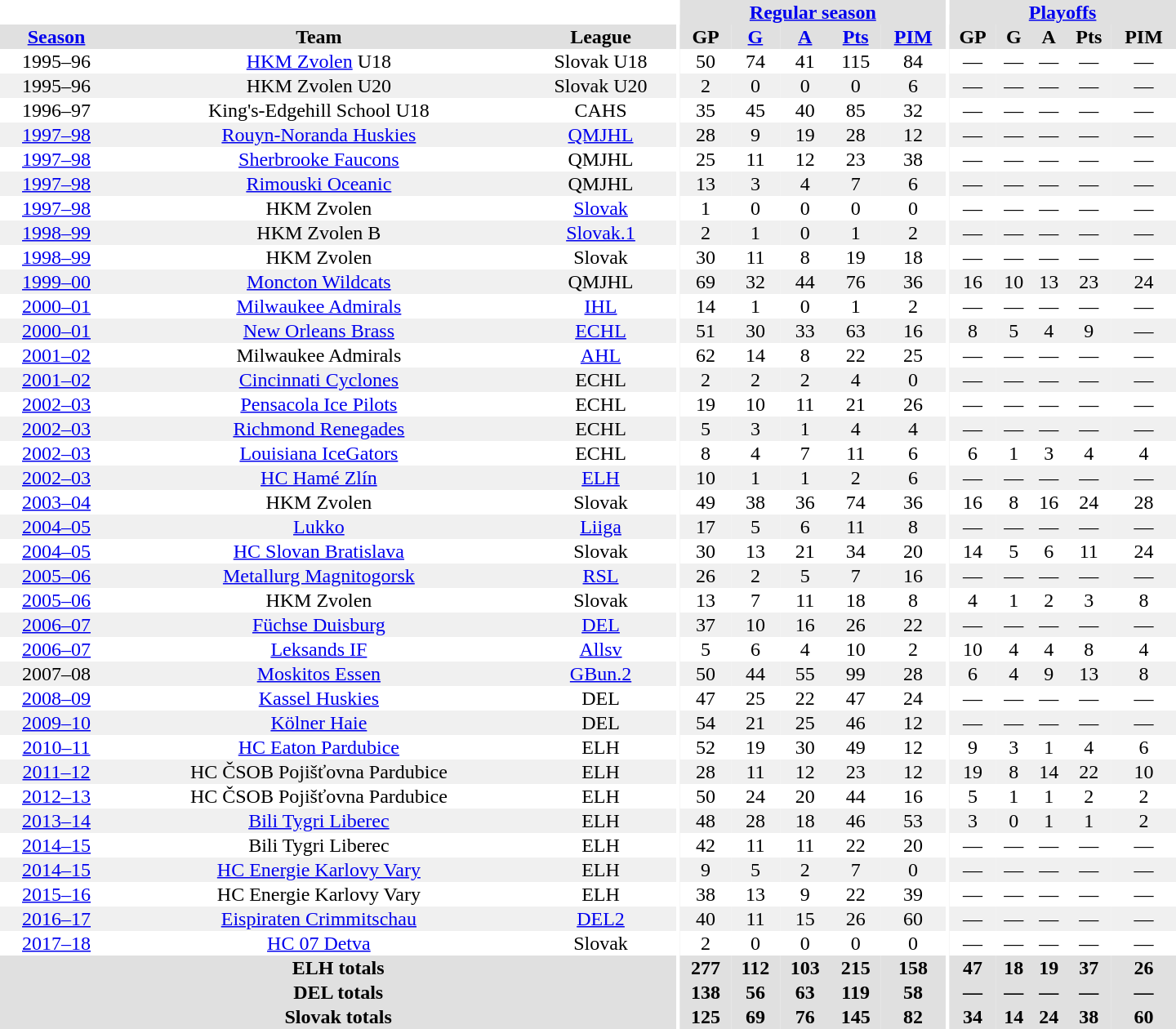<table border="0" cellpadding="1" cellspacing="0" style="text-align:center; width:60em">
<tr bgcolor="#e0e0e0">
<th colspan="3" bgcolor="#ffffff"></th>
<th rowspan="99" bgcolor="#ffffff"></th>
<th colspan="5"><a href='#'>Regular season</a></th>
<th rowspan="99" bgcolor="#ffffff"></th>
<th colspan="5"><a href='#'>Playoffs</a></th>
</tr>
<tr bgcolor="#e0e0e0">
<th><a href='#'>Season</a></th>
<th>Team</th>
<th>League</th>
<th>GP</th>
<th><a href='#'>G</a></th>
<th><a href='#'>A</a></th>
<th><a href='#'>Pts</a></th>
<th><a href='#'>PIM</a></th>
<th>GP</th>
<th>G</th>
<th>A</th>
<th>Pts</th>
<th>PIM</th>
</tr>
<tr>
<td>1995–96</td>
<td><a href='#'>HKM Zvolen</a> U18</td>
<td>Slovak U18</td>
<td>50</td>
<td>74</td>
<td>41</td>
<td>115</td>
<td>84</td>
<td>—</td>
<td>—</td>
<td>—</td>
<td>—</td>
<td>—</td>
</tr>
<tr bgcolor="#f0f0f0">
<td>1995–96</td>
<td>HKM Zvolen U20</td>
<td>Slovak U20</td>
<td>2</td>
<td>0</td>
<td>0</td>
<td>0</td>
<td>6</td>
<td>—</td>
<td>—</td>
<td>—</td>
<td>—</td>
<td>—</td>
</tr>
<tr>
<td>1996–97</td>
<td>King's-Edgehill School U18</td>
<td>CAHS</td>
<td>35</td>
<td>45</td>
<td>40</td>
<td>85</td>
<td>32</td>
<td>—</td>
<td>—</td>
<td>—</td>
<td>—</td>
<td>—</td>
</tr>
<tr bgcolor="#f0f0f0">
<td><a href='#'>1997–98</a></td>
<td><a href='#'>Rouyn-Noranda Huskies</a></td>
<td><a href='#'>QMJHL</a></td>
<td>28</td>
<td>9</td>
<td>19</td>
<td>28</td>
<td>12</td>
<td>—</td>
<td>—</td>
<td>—</td>
<td>—</td>
<td>—</td>
</tr>
<tr>
<td><a href='#'>1997–98</a></td>
<td><a href='#'>Sherbrooke Faucons</a></td>
<td>QMJHL</td>
<td>25</td>
<td>11</td>
<td>12</td>
<td>23</td>
<td>38</td>
<td>—</td>
<td>—</td>
<td>—</td>
<td>—</td>
<td>—</td>
</tr>
<tr bgcolor="#f0f0f0">
<td><a href='#'>1997–98</a></td>
<td><a href='#'>Rimouski Oceanic</a></td>
<td>QMJHL</td>
<td>13</td>
<td>3</td>
<td>4</td>
<td>7</td>
<td>6</td>
<td>—</td>
<td>—</td>
<td>—</td>
<td>—</td>
<td>—</td>
</tr>
<tr>
<td><a href='#'>1997–98</a></td>
<td>HKM Zvolen</td>
<td><a href='#'>Slovak</a></td>
<td>1</td>
<td>0</td>
<td>0</td>
<td>0</td>
<td>0</td>
<td>—</td>
<td>—</td>
<td>—</td>
<td>—</td>
<td>—</td>
</tr>
<tr bgcolor="#f0f0f0">
<td><a href='#'>1998–99</a></td>
<td>HKM Zvolen B</td>
<td><a href='#'>Slovak.1</a></td>
<td>2</td>
<td>1</td>
<td>0</td>
<td>1</td>
<td>2</td>
<td>—</td>
<td>—</td>
<td>—</td>
<td>—</td>
<td>—</td>
</tr>
<tr>
<td><a href='#'>1998–99</a></td>
<td>HKM Zvolen</td>
<td>Slovak</td>
<td>30</td>
<td>11</td>
<td>8</td>
<td>19</td>
<td>18</td>
<td>—</td>
<td>—</td>
<td>—</td>
<td>—</td>
<td>—</td>
</tr>
<tr bgcolor="#f0f0f0">
<td><a href='#'>1999–00</a></td>
<td><a href='#'>Moncton Wildcats</a></td>
<td>QMJHL</td>
<td>69</td>
<td>32</td>
<td>44</td>
<td>76</td>
<td>36</td>
<td>16</td>
<td>10</td>
<td>13</td>
<td>23</td>
<td>24</td>
</tr>
<tr>
<td><a href='#'>2000–01</a></td>
<td><a href='#'>Milwaukee Admirals</a></td>
<td><a href='#'>IHL</a></td>
<td>14</td>
<td>1</td>
<td>0</td>
<td>1</td>
<td>2</td>
<td>—</td>
<td>—</td>
<td>—</td>
<td>—</td>
<td>—</td>
</tr>
<tr bgcolor="#f0f0f0">
<td><a href='#'>2000–01</a></td>
<td><a href='#'>New Orleans Brass</a></td>
<td><a href='#'>ECHL</a></td>
<td>51</td>
<td>30</td>
<td>33</td>
<td>63</td>
<td>16</td>
<td>8</td>
<td>5</td>
<td>4</td>
<td>9</td>
<td>—</td>
</tr>
<tr>
<td><a href='#'>2001–02</a></td>
<td>Milwaukee Admirals</td>
<td><a href='#'>AHL</a></td>
<td>62</td>
<td>14</td>
<td>8</td>
<td>22</td>
<td>25</td>
<td>—</td>
<td>—</td>
<td>—</td>
<td>—</td>
<td>—</td>
</tr>
<tr bgcolor="#f0f0f0">
<td><a href='#'>2001–02</a></td>
<td><a href='#'>Cincinnati Cyclones</a></td>
<td>ECHL</td>
<td>2</td>
<td>2</td>
<td>2</td>
<td>4</td>
<td>0</td>
<td>—</td>
<td>—</td>
<td>—</td>
<td>—</td>
<td>—</td>
</tr>
<tr>
<td><a href='#'>2002–03</a></td>
<td><a href='#'>Pensacola Ice Pilots</a></td>
<td>ECHL</td>
<td>19</td>
<td>10</td>
<td>11</td>
<td>21</td>
<td>26</td>
<td>—</td>
<td>—</td>
<td>—</td>
<td>—</td>
<td>—</td>
</tr>
<tr bgcolor="#f0f0f0">
<td><a href='#'>2002–03</a></td>
<td><a href='#'>Richmond Renegades</a></td>
<td>ECHL</td>
<td>5</td>
<td>3</td>
<td>1</td>
<td>4</td>
<td>4</td>
<td>—</td>
<td>—</td>
<td>—</td>
<td>—</td>
<td>—</td>
</tr>
<tr>
<td><a href='#'>2002–03</a></td>
<td><a href='#'>Louisiana IceGators</a></td>
<td>ECHL</td>
<td>8</td>
<td>4</td>
<td>7</td>
<td>11</td>
<td>6</td>
<td>6</td>
<td>1</td>
<td>3</td>
<td>4</td>
<td>4</td>
</tr>
<tr bgcolor="#f0f0f0">
<td><a href='#'>2002–03</a></td>
<td><a href='#'>HC Hamé Zlín</a></td>
<td><a href='#'>ELH</a></td>
<td>10</td>
<td>1</td>
<td>1</td>
<td>2</td>
<td>6</td>
<td>—</td>
<td>—</td>
<td>—</td>
<td>—</td>
<td>—</td>
</tr>
<tr>
<td><a href='#'>2003–04</a></td>
<td>HKM Zvolen</td>
<td>Slovak</td>
<td>49</td>
<td>38</td>
<td>36</td>
<td>74</td>
<td>36</td>
<td>16</td>
<td>8</td>
<td>16</td>
<td>24</td>
<td>28</td>
</tr>
<tr bgcolor="#f0f0f0">
<td><a href='#'>2004–05</a></td>
<td><a href='#'>Lukko</a></td>
<td><a href='#'>Liiga</a></td>
<td>17</td>
<td>5</td>
<td>6</td>
<td>11</td>
<td>8</td>
<td>—</td>
<td>—</td>
<td>—</td>
<td>—</td>
<td>—</td>
</tr>
<tr>
<td><a href='#'>2004–05</a></td>
<td><a href='#'>HC Slovan Bratislava</a></td>
<td>Slovak</td>
<td>30</td>
<td>13</td>
<td>21</td>
<td>34</td>
<td>20</td>
<td>14</td>
<td>5</td>
<td>6</td>
<td>11</td>
<td>24</td>
</tr>
<tr bgcolor="#f0f0f0">
<td><a href='#'>2005–06</a></td>
<td><a href='#'>Metallurg Magnitogorsk</a></td>
<td><a href='#'>RSL</a></td>
<td>26</td>
<td>2</td>
<td>5</td>
<td>7</td>
<td>16</td>
<td>—</td>
<td>—</td>
<td>—</td>
<td>—</td>
<td>—</td>
</tr>
<tr>
<td><a href='#'>2005–06</a></td>
<td>HKM Zvolen</td>
<td>Slovak</td>
<td>13</td>
<td>7</td>
<td>11</td>
<td>18</td>
<td>8</td>
<td>4</td>
<td>1</td>
<td>2</td>
<td>3</td>
<td>8</td>
</tr>
<tr bgcolor="#f0f0f0">
<td><a href='#'>2006–07</a></td>
<td><a href='#'>Füchse Duisburg</a></td>
<td><a href='#'>DEL</a></td>
<td>37</td>
<td>10</td>
<td>16</td>
<td>26</td>
<td>22</td>
<td>—</td>
<td>—</td>
<td>—</td>
<td>—</td>
<td>—</td>
</tr>
<tr>
<td><a href='#'>2006–07</a></td>
<td><a href='#'>Leksands IF</a></td>
<td><a href='#'>Allsv</a></td>
<td>5</td>
<td>6</td>
<td>4</td>
<td>10</td>
<td>2</td>
<td>10</td>
<td>4</td>
<td>4</td>
<td>8</td>
<td>4</td>
</tr>
<tr bgcolor="#f0f0f0">
<td 2007–08 2nd Bundesliga (ice hockey) season>2007–08</td>
<td><a href='#'>Moskitos Essen</a></td>
<td><a href='#'>GBun.2</a></td>
<td>50</td>
<td>44</td>
<td>55</td>
<td>99</td>
<td>28</td>
<td>6</td>
<td>4</td>
<td>9</td>
<td>13</td>
<td>8</td>
</tr>
<tr>
<td><a href='#'>2008–09</a></td>
<td><a href='#'>Kassel Huskies</a></td>
<td>DEL</td>
<td>47</td>
<td>25</td>
<td>22</td>
<td>47</td>
<td>24</td>
<td>—</td>
<td>—</td>
<td>—</td>
<td>—</td>
<td>—</td>
</tr>
<tr bgcolor="#f0f0f0">
<td><a href='#'>2009–10</a></td>
<td><a href='#'>Kölner Haie</a></td>
<td>DEL</td>
<td>54</td>
<td>21</td>
<td>25</td>
<td>46</td>
<td>12</td>
<td>—</td>
<td>—</td>
<td>—</td>
<td>—</td>
<td>—</td>
</tr>
<tr>
<td><a href='#'>2010–11</a></td>
<td><a href='#'>HC Eaton Pardubice</a></td>
<td>ELH</td>
<td>52</td>
<td>19</td>
<td>30</td>
<td>49</td>
<td>12</td>
<td>9</td>
<td>3</td>
<td>1</td>
<td>4</td>
<td>6</td>
</tr>
<tr bgcolor="#f0f0f0">
<td><a href='#'>2011–12</a></td>
<td>HC ČSOB Pojišťovna Pardubice</td>
<td>ELH</td>
<td>28</td>
<td>11</td>
<td>12</td>
<td>23</td>
<td>12</td>
<td>19</td>
<td>8</td>
<td>14</td>
<td>22</td>
<td>10</td>
</tr>
<tr>
<td><a href='#'>2012–13</a></td>
<td>HC ČSOB Pojišťovna Pardubice</td>
<td>ELH</td>
<td>50</td>
<td>24</td>
<td>20</td>
<td>44</td>
<td>16</td>
<td>5</td>
<td>1</td>
<td>1</td>
<td>2</td>
<td>2</td>
</tr>
<tr bgcolor="#f0f0f0">
<td><a href='#'>2013–14</a></td>
<td><a href='#'>Bili Tygri Liberec</a></td>
<td>ELH</td>
<td>48</td>
<td>28</td>
<td>18</td>
<td>46</td>
<td>53</td>
<td>3</td>
<td>0</td>
<td>1</td>
<td>1</td>
<td>2</td>
</tr>
<tr>
<td><a href='#'>2014–15</a></td>
<td>Bili Tygri Liberec</td>
<td>ELH</td>
<td>42</td>
<td>11</td>
<td>11</td>
<td>22</td>
<td>20</td>
<td>—</td>
<td>—</td>
<td>—</td>
<td>—</td>
<td>—</td>
</tr>
<tr bgcolor="#f0f0f0">
<td><a href='#'>2014–15</a></td>
<td><a href='#'>HC Energie Karlovy Vary</a></td>
<td>ELH</td>
<td>9</td>
<td>5</td>
<td>2</td>
<td>7</td>
<td>0</td>
<td>—</td>
<td>—</td>
<td>—</td>
<td>—</td>
<td>—</td>
</tr>
<tr>
<td><a href='#'>2015–16</a></td>
<td>HC Energie Karlovy Vary</td>
<td>ELH</td>
<td>38</td>
<td>13</td>
<td>9</td>
<td>22</td>
<td>39</td>
<td>—</td>
<td>—</td>
<td>—</td>
<td>—</td>
<td>—</td>
</tr>
<tr bgcolor="#f0f0f0">
<td><a href='#'>2016–17</a></td>
<td><a href='#'>Eispiraten Crimmitschau</a></td>
<td><a href='#'>DEL2</a></td>
<td>40</td>
<td>11</td>
<td>15</td>
<td>26</td>
<td>60</td>
<td>—</td>
<td>—</td>
<td>—</td>
<td>—</td>
<td>—</td>
</tr>
<tr>
<td><a href='#'>2017–18</a></td>
<td><a href='#'>HC 07 Detva</a></td>
<td>Slovak</td>
<td>2</td>
<td>0</td>
<td>0</td>
<td>0</td>
<td>0</td>
<td>—</td>
<td>—</td>
<td>—</td>
<td>—</td>
<td>—</td>
</tr>
<tr>
</tr>
<tr ALIGN="center" bgcolor="#e0e0e0">
<th colspan="3">ELH totals</th>
<th ALIGN="center">277</th>
<th ALIGN="center">112</th>
<th ALIGN="center">103</th>
<th ALIGN="center">215</th>
<th ALIGN="center">158</th>
<th ALIGN="center">47</th>
<th ALIGN="center">18</th>
<th ALIGN="center">19</th>
<th ALIGN="center">37</th>
<th ALIGN="center">26</th>
</tr>
<tr>
</tr>
<tr ALIGN="center" bgcolor="#e0e0e0">
<th colspan="3">DEL totals</th>
<th ALIGN="center">138</th>
<th ALIGN="center">56</th>
<th ALIGN="center">63</th>
<th ALIGN="center">119</th>
<th ALIGN="center">58</th>
<th ALIGN="center">—</th>
<th ALIGN="center">—</th>
<th ALIGN="center">—</th>
<th ALIGN="center">—</th>
<th ALIGN="center">—</th>
</tr>
<tr>
</tr>
<tr ALIGN="center" bgcolor="#e0e0e0">
<th colspan="3">Slovak totals</th>
<th ALIGN="center">125</th>
<th ALIGN="center">69</th>
<th ALIGN="center">76</th>
<th ALIGN="center">145</th>
<th ALIGN="center">82</th>
<th ALIGN="center">34</th>
<th ALIGN="center">14</th>
<th ALIGN="center">24</th>
<th ALIGN="center">38</th>
<th ALIGN="center">60</th>
</tr>
</table>
